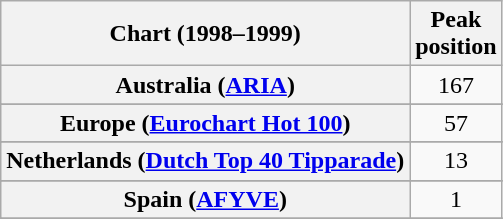<table class="wikitable sortable plainrowheaders" style="text-align:center">
<tr>
<th>Chart (1998–1999)</th>
<th>Peak<br>position</th>
</tr>
<tr>
<th scope="row">Australia (<a href='#'>ARIA</a>)</th>
<td>167</td>
</tr>
<tr>
</tr>
<tr>
</tr>
<tr>
<th scope="row">Europe (<a href='#'>Eurochart Hot 100</a>)</th>
<td>57</td>
</tr>
<tr>
</tr>
<tr>
</tr>
<tr>
<th scope="row">Netherlands (<a href='#'>Dutch Top 40 Tipparade</a>)</th>
<td>13</td>
</tr>
<tr>
</tr>
<tr>
</tr>
<tr>
</tr>
<tr>
<th scope="row">Spain (<a href='#'>AFYVE</a>)</th>
<td>1</td>
</tr>
<tr>
</tr>
<tr>
</tr>
<tr>
</tr>
</table>
